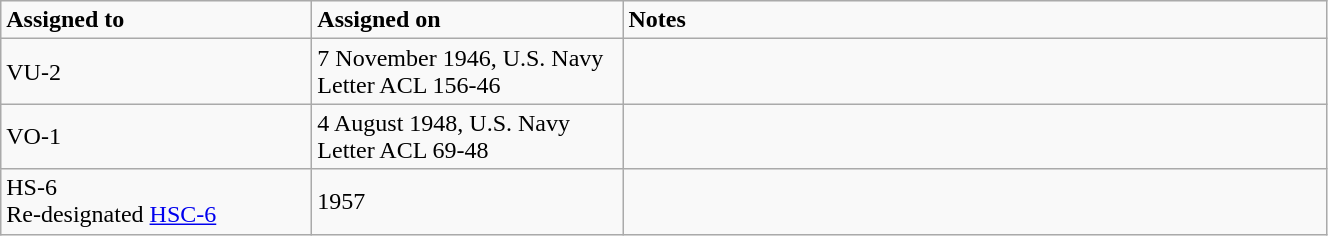<table class="wikitable" style="width: 70%;">
<tr>
<td style="width: 200px;"><strong>Assigned to</strong></td>
<td style="width: 200px;"><strong>Assigned on</strong></td>
<td><strong>Notes</strong></td>
</tr>
<tr>
<td>VU-2</td>
<td>7 November 1946, U.S. Navy Letter ACL 156-46</td>
<td></td>
</tr>
<tr>
<td>VO-1</td>
<td>4 August 1948, U.S. Navy Letter ACL 69-48</td>
<td></td>
</tr>
<tr>
<td>HS-6<br>Re-designated <a href='#'>HSC-6</a></td>
<td>1957</td>
<td></td>
</tr>
</table>
